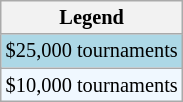<table class=wikitable style="font-size:85%">
<tr>
<th>Legend</th>
</tr>
<tr style="background:lightblue;">
<td>$25,000 tournaments</td>
</tr>
<tr style="background:#f0f8ff;">
<td>$10,000 tournaments</td>
</tr>
</table>
